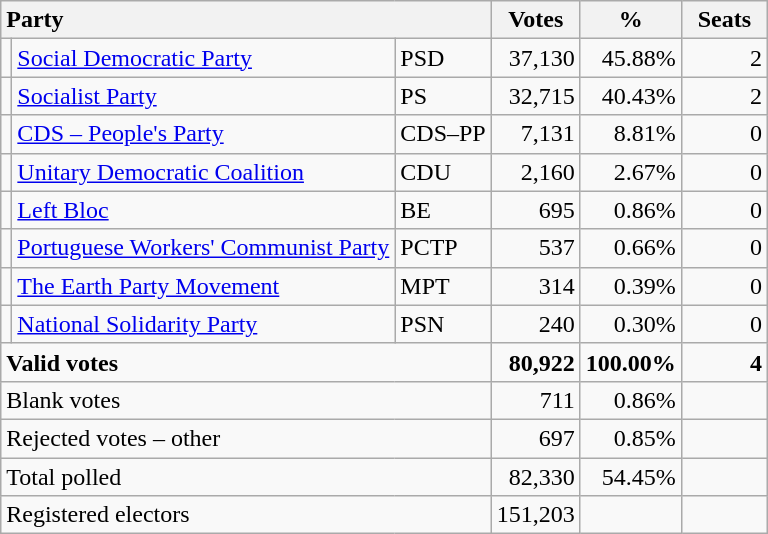<table class="wikitable" border="1" style="text-align:right;">
<tr>
<th style="text-align:left;" colspan=3>Party</th>
<th align=center width="50">Votes</th>
<th align=center width="50">%</th>
<th align=center width="50">Seats</th>
</tr>
<tr>
<td></td>
<td align=left><a href='#'>Social Democratic Party</a></td>
<td align=left>PSD</td>
<td>37,130</td>
<td>45.88%</td>
<td>2</td>
</tr>
<tr>
<td></td>
<td align=left><a href='#'>Socialist Party</a></td>
<td align=left>PS</td>
<td>32,715</td>
<td>40.43%</td>
<td>2</td>
</tr>
<tr>
<td></td>
<td align=left><a href='#'>CDS – People's Party</a></td>
<td align=left style="white-space: nowrap;">CDS–PP</td>
<td>7,131</td>
<td>8.81%</td>
<td>0</td>
</tr>
<tr>
<td></td>
<td align=left style="white-space: nowrap;"><a href='#'>Unitary Democratic Coalition</a></td>
<td align=left>CDU</td>
<td>2,160</td>
<td>2.67%</td>
<td>0</td>
</tr>
<tr>
<td></td>
<td align=left><a href='#'>Left Bloc</a></td>
<td align=left>BE</td>
<td>695</td>
<td>0.86%</td>
<td>0</td>
</tr>
<tr>
<td></td>
<td align=left><a href='#'>Portuguese Workers' Communist Party</a></td>
<td align=left>PCTP</td>
<td>537</td>
<td>0.66%</td>
<td>0</td>
</tr>
<tr>
<td></td>
<td align=left><a href='#'>The Earth Party Movement</a></td>
<td align=left>MPT</td>
<td>314</td>
<td>0.39%</td>
<td>0</td>
</tr>
<tr>
<td></td>
<td align=left><a href='#'>National Solidarity Party</a></td>
<td align=left>PSN</td>
<td>240</td>
<td>0.30%</td>
<td>0</td>
</tr>
<tr style="font-weight:bold">
<td align=left colspan=3>Valid votes</td>
<td>80,922</td>
<td>100.00%</td>
<td>4</td>
</tr>
<tr>
<td align=left colspan=3>Blank votes</td>
<td>711</td>
<td>0.86%</td>
<td></td>
</tr>
<tr>
<td align=left colspan=3>Rejected votes – other</td>
<td>697</td>
<td>0.85%</td>
<td></td>
</tr>
<tr>
<td align=left colspan=3>Total polled</td>
<td>82,330</td>
<td>54.45%</td>
<td></td>
</tr>
<tr>
<td align=left colspan=3>Registered electors</td>
<td>151,203</td>
<td></td>
<td></td>
</tr>
</table>
